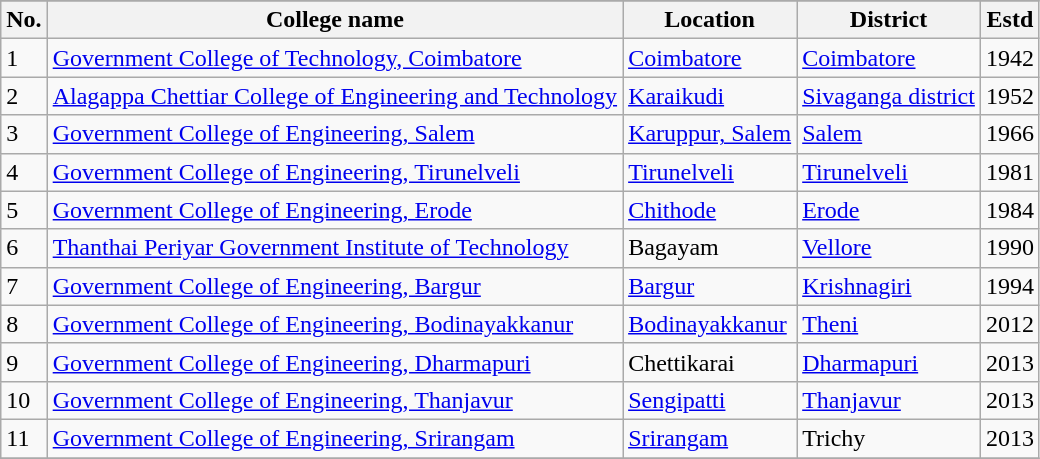<table class="wikitable sortable">
<tr>
</tr>
<tr>
<th>No.</th>
<th>College name</th>
<th>Location</th>
<th>District</th>
<th>Estd</th>
</tr>
<tr>
<td>1</td>
<td><a href='#'>Government College of Technology, Coimbatore</a></td>
<td><a href='#'>Coimbatore</a></td>
<td><a href='#'>Coimbatore</a></td>
<td>1942</td>
</tr>
<tr>
<td>2</td>
<td><a href='#'>Alagappa Chettiar College of Engineering and Technology</a></td>
<td><a href='#'>Karaikudi</a></td>
<td><a href='#'>Sivaganga district</a></td>
<td>1952</td>
</tr>
<tr>
<td>3</td>
<td><a href='#'>Government College of Engineering, Salem</a></td>
<td><a href='#'>Karuppur, Salem</a></td>
<td><a href='#'>Salem</a></td>
<td>1966</td>
</tr>
<tr>
<td>4</td>
<td><a href='#'>Government College of Engineering, Tirunelveli</a></td>
<td><a href='#'>Tirunelveli</a></td>
<td><a href='#'>Tirunelveli</a></td>
<td>1981</td>
</tr>
<tr>
<td>5</td>
<td><a href='#'>Government College of Engineering, Erode</a></td>
<td><a href='#'>Chithode</a></td>
<td><a href='#'>Erode</a></td>
<td>1984</td>
</tr>
<tr>
<td>6</td>
<td><a href='#'>Thanthai Periyar Government Institute of Technology</a></td>
<td>Bagayam</td>
<td><a href='#'>Vellore</a></td>
<td>1990</td>
</tr>
<tr>
<td>7</td>
<td><a href='#'>Government College of Engineering, Bargur</a></td>
<td><a href='#'>Bargur</a></td>
<td><a href='#'>Krishnagiri</a></td>
<td>1994</td>
</tr>
<tr>
<td>8</td>
<td><a href='#'>Government College of Engineering, Bodinayakkanur</a></td>
<td><a href='#'>Bodinayakkanur</a></td>
<td><a href='#'>Theni</a></td>
<td>2012</td>
</tr>
<tr>
<td>9</td>
<td><a href='#'>Government College of Engineering, Dharmapuri</a></td>
<td>Chettikarai</td>
<td><a href='#'>Dharmapuri</a></td>
<td>2013</td>
</tr>
<tr>
<td>10</td>
<td><a href='#'>Government College of Engineering, Thanjavur</a></td>
<td><a href='#'>Sengipatti</a></td>
<td><a href='#'>Thanjavur</a></td>
<td>2013</td>
</tr>
<tr>
<td>11</td>
<td><a href='#'>Government College of Engineering, Srirangam</a></td>
<td><a href='#'>Srirangam</a></td>
<td>Trichy</td>
<td>2013</td>
</tr>
<tr>
</tr>
</table>
